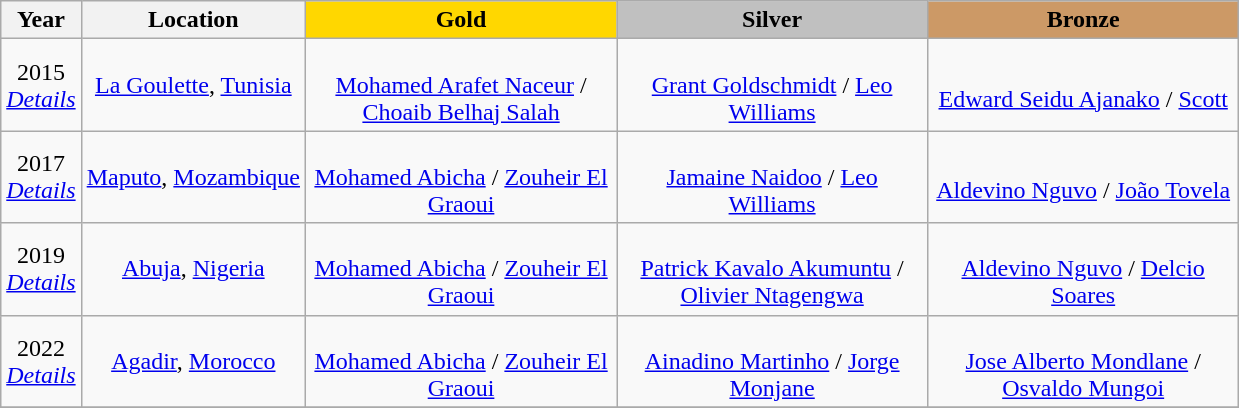<table class="wikitable">
<tr>
<th>Year</th>
<th>Location</th>
<th scope=col colspan=1 style="width:200px; background: gold;">Gold</th>
<th scope=col colspan=1 style="width:200px; background: silver;">Silver</th>
<th scope=col colspan=1 style="width:200px; background: #cc9966;">Bronze</th>
</tr>
<tr align=center>
<td>2015 <br><em><a href='#'>Details</a></em></td>
<td><a href='#'>La Goulette</a>, <a href='#'>Tunisia</a></td>
<td> <br> <a href='#'>Mohamed Arafet Naceur</a> / <a href='#'>Choaib Belhaj Salah</a></td>
<td> <br> <a href='#'>Grant Goldschmidt</a> / <a href='#'>Leo Williams</a></td>
<td> <br> <a href='#'>Edward Seidu Ajanako</a> / <a href='#'>Scott</a></td>
</tr>
<tr align=center>
<td>2017 <br><em><a href='#'>Details</a></em></td>
<td><a href='#'>Maputo</a>, <a href='#'>Mozambique</a></td>
<td> <br> <a href='#'>Mohamed Abicha</a> / <a href='#'>Zouheir El Graoui</a></td>
<td> <br> <a href='#'>Jamaine Naidoo</a> / <a href='#'>Leo Williams</a></td>
<td> <br> <a href='#'>Aldevino Nguvo</a> / <a href='#'>João Tovela</a></td>
</tr>
<tr align=center>
<td>2019 <br><em><a href='#'>Details</a></em></td>
<td><a href='#'>Abuja</a>, <a href='#'>Nigeria</a></td>
<td> <br> <a href='#'>Mohamed Abicha</a> / <a href='#'>Zouheir El Graoui</a></td>
<td> <br> <a href='#'>Patrick Kavalo Akumuntu</a> / <a href='#'>Olivier Ntagengwa</a></td>
<td> <br> <a href='#'>Aldevino Nguvo</a> / <a href='#'>Delcio Soares</a></td>
</tr>
<tr align=center>
<td>2022 <br><em><a href='#'>Details</a></em></td>
<td><a href='#'>Agadir</a>, <a href='#'>Morocco</a></td>
<td> <br> <a href='#'>Mohamed Abicha</a> / <a href='#'>Zouheir El Graoui</a></td>
<td> <br> <a href='#'>Ainadino Martinho</a> / <a href='#'>Jorge Monjane</a></td>
<td> <br> <a href='#'>Jose Alberto Mondlane</a> / <a href='#'>Osvaldo Mungoi</a></td>
</tr>
<tr>
</tr>
</table>
